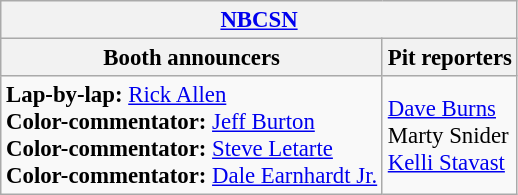<table class="wikitable" style="font-size: 95%">
<tr>
<th colspan="2"><a href='#'>NBCSN</a></th>
</tr>
<tr>
<th>Booth announcers</th>
<th>Pit reporters</th>
</tr>
<tr>
<td><strong>Lap-by-lap:</strong> <a href='#'>Rick Allen</a><br><strong>Color-commentator:</strong> <a href='#'>Jeff Burton</a><br><strong>Color-commentator:</strong> <a href='#'>Steve Letarte</a><br><strong>Color-commentator:</strong> <a href='#'>Dale Earnhardt Jr.</a></td>
<td><a href='#'>Dave Burns</a><br>Marty Snider<br><a href='#'>Kelli Stavast</a></td>
</tr>
</table>
